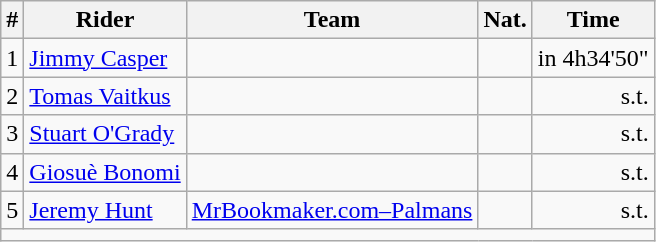<table class=wikitable>
<tr>
<th align=right>#</th>
<th>Rider</th>
<th>Team</th>
<th>Nat.</th>
<th align=right>Time</th>
</tr>
<tr>
<td align=right>1</td>
<td><a href='#'>Jimmy Casper</a></td>
<td></td>
<td></td>
<td align=right>in 4h34'50"</td>
</tr>
<tr>
<td align=right>2</td>
<td><a href='#'>Tomas Vaitkus</a></td>
<td></td>
<td></td>
<td align=right>s.t.</td>
</tr>
<tr>
<td align=right>3</td>
<td><a href='#'>Stuart O'Grady</a></td>
<td></td>
<td></td>
<td align=right>s.t.</td>
</tr>
<tr>
<td align=right>4</td>
<td><a href='#'>Giosuè Bonomi</a></td>
<td></td>
<td></td>
<td align=right>s.t.</td>
</tr>
<tr>
<td align=right>5</td>
<td><a href='#'>Jeremy Hunt</a></td>
<td><a href='#'>MrBookmaker.com–Palmans</a></td>
<td></td>
<td align=right>s.t.</td>
</tr>
<tr>
<td align=right colspan=5></td>
</tr>
</table>
